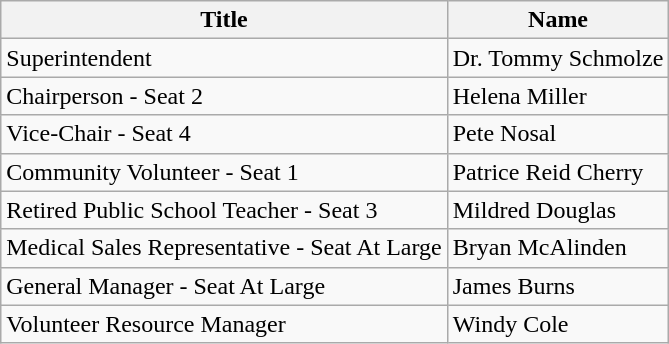<table class="wikitable">
<tr>
<th>Title</th>
<th>Name</th>
</tr>
<tr>
<td>Superintendent</td>
<td>Dr. Tommy Schmolze</td>
</tr>
<tr>
<td>Chairperson - Seat 2</td>
<td>Helena Miller</td>
</tr>
<tr>
<td>Vice-Chair - Seat 4</td>
<td>Pete Nosal</td>
</tr>
<tr>
<td>Community Volunteer - Seat 1</td>
<td>Patrice Reid Cherry</td>
</tr>
<tr>
<td>Retired Public School Teacher - Seat 3</td>
<td>Mildred Douglas</td>
</tr>
<tr>
<td>Medical Sales Representative - Seat At Large</td>
<td>Bryan McAlinden</td>
</tr>
<tr>
<td>General Manager - Seat At Large</td>
<td>James Burns</td>
</tr>
<tr>
<td>Volunteer Resource Manager</td>
<td>Windy Cole</td>
</tr>
</table>
